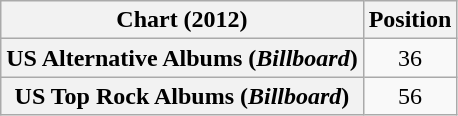<table class="wikitable plainrowheaders sortable">
<tr>
<th scope="col">Chart (2012)</th>
<th scope="col">Position</th>
</tr>
<tr>
<th scope="row">US Alternative Albums (<em>Billboard</em>)</th>
<td style="text-align:center;">36</td>
</tr>
<tr>
<th scope="row">US Top Rock Albums (<em>Billboard</em>)</th>
<td style="text-align:center;">56</td>
</tr>
</table>
